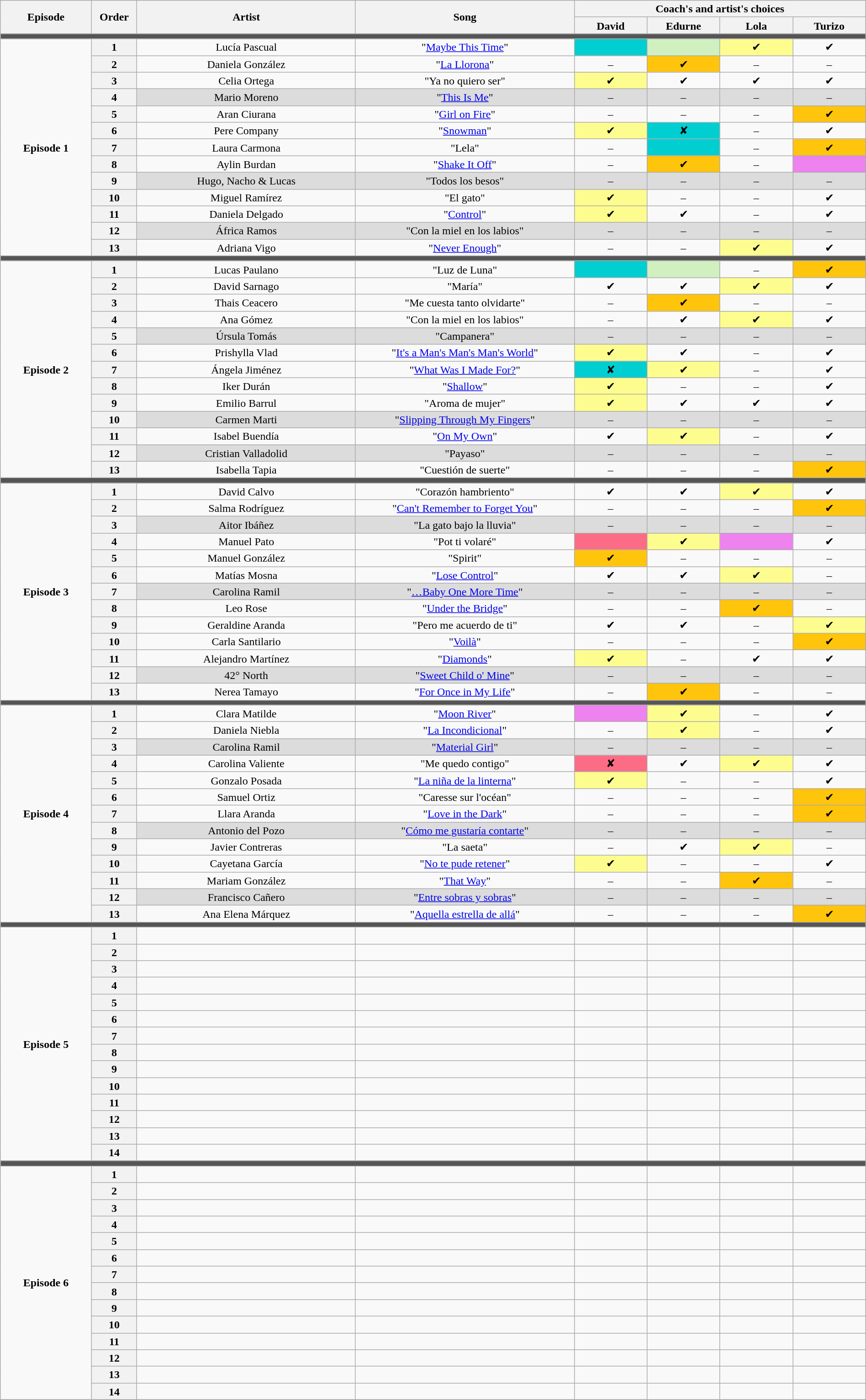<table class="wikitable" style="text-align:center; line-height:17px; width:100%">
<tr>
<th rowspan="2" scope="col" style="width:10%">Episode</th>
<th rowspan="2" scope="col" style="width:05%">Order</th>
<th rowspan="2" scope="col" style="width:24%">Artist</th>
<th rowspan="2" scope="col" style="width:24%">Song</th>
<th colspan="4" scope="col" style="width:24%">Coach's and artist's choices</th>
</tr>
<tr>
<th style="width:08%">David</th>
<th style="width:08%">Edurne</th>
<th style="width:08%">Lola</th>
<th style="width:08%">Turizo</th>
</tr>
<tr>
<td colspan="9" style="background:#555"></td>
</tr>
<tr>
<td rowspan="13"><strong>Episode 1</strong><br></td>
<th scope="row">1</th>
<td>Lucía Pascual</td>
<td>"<a href='#'>Maybe This Time</a>"</td>
<td style="background:#00ced1"></td>
<td style="background:#d0f0c0"></td>
<td style="background:#fdfc8f">✔</td>
<td>✔</td>
</tr>
<tr>
<th scope="row">2</th>
<td>Daniela González</td>
<td>"<a href='#'>La Llorona</a>"</td>
<td>–</td>
<td style="background:#ffc40c">✔</td>
<td>–</td>
<td>–</td>
</tr>
<tr>
<th scope="row">3</th>
<td>Celia Ortega</td>
<td>"Ya no quiero ser"</td>
<td style="background:#fdfc8f">✔</td>
<td>✔</td>
<td>✔</td>
<td>✔</td>
</tr>
<tr bgcolor=dcdcdc>
<th scope="row">4</th>
<td>Mario Moreno</td>
<td>"<a href='#'>This Is Me</a>"</td>
<td>–</td>
<td>–</td>
<td>–</td>
<td>–</td>
</tr>
<tr>
<th scope="row">5</th>
<td>Aran Ciurana</td>
<td>"<a href='#'>Girl on Fire</a>"</td>
<td>–</td>
<td>–</td>
<td>–</td>
<td style="background:#ffc40c">✔</td>
</tr>
<tr>
<th scope="row">6</th>
<td>Pere Company</td>
<td>"<a href='#'>Snowman</a>"</td>
<td style="background:#fdfc8f">✔</td>
<td style="background:#00ced1">✘</td>
<td>–</td>
<td>✔</td>
</tr>
<tr>
<th scope="row">7</th>
<td>Laura Carmona</td>
<td>"Lela"</td>
<td>–</td>
<td style="background:#00ced1"></td>
<td>–</td>
<td style="background:#ffc40c">✔</td>
</tr>
<tr>
<th scope="row">8</th>
<td>Aylin Burdan</td>
<td>"<a href='#'>Shake It Off</a>"</td>
<td>–</td>
<td style="background:#ffc40c">✔</td>
<td>–</td>
<td style="background:#ee82ee"></td>
</tr>
<tr bgcolor=dcdcdc>
<th scope="row">9</th>
<td>Hugo, Nacho & Lucas</td>
<td>"Todos los besos"</td>
<td>–</td>
<td>–</td>
<td>–</td>
<td>–</td>
</tr>
<tr>
<th scope="row">10</th>
<td>Miguel Ramírez</td>
<td>"El gato"</td>
<td style="background:#fdfc8f">✔</td>
<td>–</td>
<td>–</td>
<td>✔</td>
</tr>
<tr>
<th scope="row">11</th>
<td>Daniela Delgado</td>
<td>"<a href='#'>Control</a>"</td>
<td style="background:#fdfc8f">✔</td>
<td>✔</td>
<td>–</td>
<td>✔</td>
</tr>
<tr bgcolor=dcdcdc>
<th scope="row">12</th>
<td>África Ramos</td>
<td>"Con la miel en los labios"</td>
<td>–</td>
<td>–</td>
<td>–</td>
<td>–</td>
</tr>
<tr>
<th scope="row">13</th>
<td>Adriana Vigo</td>
<td>"<a href='#'>Never Enough</a>"</td>
<td>–</td>
<td>–</td>
<td style="background:#fdfc8f">✔</td>
<td>✔</td>
</tr>
<tr>
<td colspan="9" style="background:#555"></td>
</tr>
<tr>
<td rowspan="13"><strong>Episode 2</strong><br></td>
<th scope="row">1</th>
<td>Lucas Paulano</td>
<td>"Luz de Luna"</td>
<td style="background:#00ced1"></td>
<td style="background:#d0f0c0"></td>
<td>–</td>
<td style="background:#ffc40c">✔</td>
</tr>
<tr>
<th scope="row">2</th>
<td>David Sarnago</td>
<td>"María"</td>
<td>✔</td>
<td>✔</td>
<td style="background:#fdfc8f">✔</td>
<td>✔</td>
</tr>
<tr>
<th scope="row">3</th>
<td>Thais Ceacero</td>
<td>"Me cuesta tanto olvidarte"</td>
<td>–</td>
<td style="background:#ffc40c">✔</td>
<td>–</td>
<td>–</td>
</tr>
<tr>
<th scope="row">4</th>
<td>Ana Gómez</td>
<td>"Con la miel en los labios"</td>
<td>–</td>
<td>✔</td>
<td style="background:#fdfc8f">✔</td>
<td>✔</td>
</tr>
<tr bgcolor=dcdcdc>
<th scope="row">5</th>
<td>Úrsula Tomás</td>
<td>"Campanera"</td>
<td>–</td>
<td>–</td>
<td>–</td>
<td>–</td>
</tr>
<tr>
<th scope="row">6</th>
<td>Prishylla Vlad</td>
<td>"<a href='#'>It's a Man's Man's Man's World</a>"</td>
<td style="background:#fdfc8f">✔</td>
<td>✔</td>
<td>–</td>
<td>✔</td>
</tr>
<tr>
<th scope="row">7</th>
<td>Ángela Jiménez</td>
<td>"<a href='#'>What Was I Made For?</a>"</td>
<td style="background:#00ced1">✘</td>
<td style="background:#fdfc8f">✔</td>
<td>–</td>
<td>✔</td>
</tr>
<tr>
<th scope="row">8</th>
<td>Iker Durán</td>
<td>"<a href='#'>Shallow</a>"</td>
<td style="background:#fdfc8f">✔</td>
<td>–</td>
<td>–</td>
<td>✔</td>
</tr>
<tr>
<th scope="row">9</th>
<td>Emilio Barrul</td>
<td>"Aroma de mujer"</td>
<td style="background:#fdfc8f">✔</td>
<td>✔</td>
<td>✔</td>
<td>✔</td>
</tr>
<tr bgcolor=dcdcdc>
<th scope="row">10</th>
<td>Carmen Marti</td>
<td>"<a href='#'>Slipping Through My Fingers</a>"</td>
<td>–</td>
<td>–</td>
<td>–</td>
<td>–</td>
</tr>
<tr>
<th scope="row">11</th>
<td>Isabel Buendía</td>
<td>"<a href='#'>On My Own</a>"</td>
<td>✔</td>
<td style="background:#fdfc8f">✔</td>
<td>–</td>
<td>✔</td>
</tr>
<tr bgcolor=dcdcdc>
<th scope="row">12</th>
<td>Cristian Valladolid</td>
<td>"Payaso"</td>
<td>–</td>
<td>–</td>
<td>–</td>
<td>–</td>
</tr>
<tr>
<th scope="row">13</th>
<td>Isabella Tapia</td>
<td>"Cuestión de suerte"</td>
<td>–</td>
<td>–</td>
<td>–</td>
<td style="background:#ffc40c">✔</td>
</tr>
<tr>
<td colspan="9" style="background:#555"></td>
</tr>
<tr>
<td rowspan="13"><strong>Episode 3</strong><br></td>
<th scope="row">1</th>
<td>David Calvo</td>
<td>"Corazón hambriento"</td>
<td>✔</td>
<td>✔</td>
<td style="background:#fdfc8f">✔</td>
<td>✔</td>
</tr>
<tr>
<th scope="row">2</th>
<td>Salma Rodríguez</td>
<td>"<a href='#'>Can't Remember to Forget You</a>"</td>
<td>–</td>
<td>–</td>
<td>–</td>
<td style="background:#ffc40c">✔</td>
</tr>
<tr bgcolor=dcdcdc>
<th scope="row">3</th>
<td>Aitor Ibáñez</td>
<td>"La gato bajo la lluvia"</td>
<td>–</td>
<td>–</td>
<td>–</td>
<td>–</td>
</tr>
<tr>
<th scope="row">4</th>
<td>Manuel Pato</td>
<td>"Pot ti volaré"</td>
<td style="background:#FC6C85"></td>
<td style="background:#fdfc8f">✔</td>
<td style="background:#ee82ee"></td>
<td>✔</td>
</tr>
<tr>
<th scope="row">5</th>
<td>Manuel González</td>
<td>"Spirit"</td>
<td style="background:#ffc40c">✔</td>
<td>–</td>
<td>–</td>
<td>–</td>
</tr>
<tr>
<th scope="row">6</th>
<td>Matías Mosna</td>
<td>"<a href='#'>Lose Control</a>"</td>
<td>✔</td>
<td>✔</td>
<td style="background:#fdfc8f">✔</td>
<td>–</td>
</tr>
<tr bgcolor=dcdcdc>
<th scope="row">7</th>
<td>Carolina Ramil</td>
<td>"<a href='#'>…Baby One More Time</a>"</td>
<td>–</td>
<td>–</td>
<td>–</td>
<td>–</td>
</tr>
<tr>
<th scope="row">8</th>
<td>Leo Rose</td>
<td>"<a href='#'>Under the Bridge</a>"</td>
<td>–</td>
<td>–</td>
<td style="background:#ffc40c">✔</td>
<td>–</td>
</tr>
<tr>
<th scope="row">9</th>
<td>Geraldine Aranda</td>
<td>"Pero me acuerdo de ti"</td>
<td>✔</td>
<td>✔</td>
<td>–</td>
<td style="background:#fdfc8f">✔</td>
</tr>
<tr>
<th scope="row">10</th>
<td>Carla Santilario</td>
<td>"<a href='#'>Voilà</a>"</td>
<td>–</td>
<td>–</td>
<td>–</td>
<td style="background:#ffc40c">✔</td>
</tr>
<tr>
<th scope="row">11</th>
<td>Alejandro Martínez</td>
<td>"<a href='#'>Diamonds</a>"</td>
<td style="background:#fdfc8f">✔</td>
<td>–</td>
<td>✔</td>
<td>✔</td>
</tr>
<tr bgcolor=dcdcdc>
<th scope="row">12</th>
<td>42° North</td>
<td>"<a href='#'>Sweet Child o' Mine</a>"</td>
<td>–</td>
<td>–</td>
<td>–</td>
<td>–</td>
</tr>
<tr>
<th scope="row">13</th>
<td>Nerea Tamayo</td>
<td>"<a href='#'>For Once in My Life</a>"</td>
<td>–</td>
<td style="background:#ffc40c">✔</td>
<td>–</td>
<td>–</td>
</tr>
<tr>
<td colspan="9" style="background:#555"></td>
</tr>
<tr>
<td rowspan="13"><strong>Episode 4</strong><br></td>
<th scope="row">1</th>
<td>Clara Matilde</td>
<td>"<a href='#'>Moon River</a>"</td>
<td style="background:#ee82ee"></td>
<td style="background:#fdfc8f">✔</td>
<td>–</td>
<td>✔</td>
</tr>
<tr>
<th scope="row">2</th>
<td>Daniela Niebla</td>
<td>"<a href='#'>La Incondicional</a>"</td>
<td>–</td>
<td style="background:#fdfc8f">✔</td>
<td>–</td>
<td>✔</td>
</tr>
<tr bgcolor=dcdcdc>
<th scope="row">3</th>
<td>Carolina Ramil</td>
<td>"<a href='#'>Material Girl</a>"</td>
<td>–</td>
<td>–</td>
<td>–</td>
<td>–</td>
</tr>
<tr>
<th scope="row">4</th>
<td>Carolina Valiente</td>
<td>"Me quedo contigo"</td>
<td style="background:#FC6C85">✘</td>
<td>✔</td>
<td style="background:#fdfc8f">✔</td>
<td>✔</td>
</tr>
<tr>
<th scope="row">5</th>
<td>Gonzalo Posada</td>
<td>"<a href='#'>La niña de la linterna</a>"</td>
<td style="background:#fdfc8f">✔</td>
<td>–</td>
<td>–</td>
<td>✔</td>
</tr>
<tr>
<th scope="row">6</th>
<td>Samuel Ortiz</td>
<td>"Caresse sur l'océan"</td>
<td>–</td>
<td>–</td>
<td>–</td>
<td style="background:#ffc40c">✔</td>
</tr>
<tr>
<th scope="row">7</th>
<td>Llara Aranda</td>
<td>"<a href='#'>Love in the Dark</a>"</td>
<td>–</td>
<td>–</td>
<td>–</td>
<td style="background:#ffc40c">✔</td>
</tr>
<tr bgcolor=dcdcdc>
<th scope="row">8</th>
<td>Antonio del Pozo</td>
<td>"<a href='#'>Cómo me gustaría contarte</a>"</td>
<td>–</td>
<td>–</td>
<td>–</td>
<td>–</td>
</tr>
<tr>
<th scope="row">9</th>
<td>Javier Contreras</td>
<td>"La saeta"</td>
<td>–</td>
<td>✔</td>
<td style="background:#fdfc8f">✔</td>
<td>–</td>
</tr>
<tr>
<th scope="row">10</th>
<td>Cayetana García</td>
<td>"<a href='#'>No te pude retener</a>"</td>
<td style="background:#fdfc8f">✔</td>
<td>–</td>
<td>–</td>
<td>✔</td>
</tr>
<tr>
<th scope="row">11</th>
<td>Mariam González</td>
<td>"<a href='#'>That Way</a>"</td>
<td>–</td>
<td>–</td>
<td style="background:#ffc40c">✔</td>
<td>–</td>
</tr>
<tr bgcolor=dcdcdc>
<th scope="row">12</th>
<td>Francisco Cañero</td>
<td>"<a href='#'>Entre sobras y sobras</a>"</td>
<td>–</td>
<td>–</td>
<td>–</td>
<td>–</td>
</tr>
<tr>
<th scope="row">13</th>
<td>Ana Elena Márquez</td>
<td>"<a href='#'>Aquella estrella de allá</a>"</td>
<td>–</td>
<td>–</td>
<td>–</td>
<td style="background:#ffc40c">✔</td>
</tr>
<tr>
<td colspan="9" style="background:#555"></td>
</tr>
<tr>
<td rowspan="14"><strong>Episode 5</strong><br></td>
<th scope="row">1</th>
<td></td>
<td></td>
<td></td>
<td></td>
<td></td>
<td></td>
</tr>
<tr>
<th scope="row">2</th>
<td></td>
<td></td>
<td></td>
<td></td>
<td></td>
<td></td>
</tr>
<tr>
<th scope="row">3</th>
<td></td>
<td></td>
<td></td>
<td></td>
<td></td>
<td></td>
</tr>
<tr>
<th scope="row">4</th>
<td></td>
<td></td>
<td></td>
<td></td>
<td></td>
<td></td>
</tr>
<tr>
<th scope="row">5</th>
<td></td>
<td></td>
<td></td>
<td></td>
<td></td>
<td></td>
</tr>
<tr>
<th scope="row">6</th>
<td></td>
<td></td>
<td></td>
<td></td>
<td></td>
<td></td>
</tr>
<tr>
<th scope="row">7</th>
<td></td>
<td></td>
<td></td>
<td></td>
<td></td>
<td></td>
</tr>
<tr>
<th scope="row">8</th>
<td></td>
<td></td>
<td></td>
<td></td>
<td></td>
<td></td>
</tr>
<tr>
<th scope="row">9</th>
<td></td>
<td></td>
<td></td>
<td></td>
<td></td>
<td></td>
</tr>
<tr>
<th scope="row">10</th>
<td></td>
<td></td>
<td></td>
<td></td>
<td></td>
<td></td>
</tr>
<tr>
<th scope="row">11</th>
<td></td>
<td></td>
<td></td>
<td></td>
<td></td>
<td></td>
</tr>
<tr>
<th scope="row">12</th>
<td></td>
<td></td>
<td></td>
<td></td>
<td></td>
<td></td>
</tr>
<tr>
<th scope="row">13</th>
<td></td>
<td></td>
<td></td>
<td></td>
<td></td>
<td></td>
</tr>
<tr>
<th scope="row">14</th>
<td></td>
<td></td>
<td></td>
<td></td>
<td></td>
<td></td>
</tr>
<tr>
<td colspan="9" style="background:#555"></td>
</tr>
<tr>
<td rowspan="14"><strong>Episode 6</strong><br></td>
<th scope="row">1</th>
<td></td>
<td></td>
<td></td>
<td></td>
<td></td>
<td></td>
</tr>
<tr>
<th scope="row">2</th>
<td></td>
<td></td>
<td></td>
<td></td>
<td></td>
<td></td>
</tr>
<tr>
<th scope="row">3</th>
<td></td>
<td></td>
<td></td>
<td></td>
<td></td>
<td></td>
</tr>
<tr>
<th scope="row">4</th>
<td></td>
<td></td>
<td></td>
<td></td>
<td></td>
<td></td>
</tr>
<tr>
<th scope="row">5</th>
<td></td>
<td></td>
<td></td>
<td></td>
<td></td>
<td></td>
</tr>
<tr>
<th scope="row">6</th>
<td></td>
<td></td>
<td></td>
<td></td>
<td></td>
<td></td>
</tr>
<tr>
<th scope="row">7</th>
<td></td>
<td></td>
<td></td>
<td></td>
<td></td>
<td></td>
</tr>
<tr>
<th scope="row">8</th>
<td></td>
<td></td>
<td></td>
<td></td>
<td></td>
<td></td>
</tr>
<tr>
<th scope="row">9</th>
<td></td>
<td></td>
<td></td>
<td></td>
<td></td>
<td></td>
</tr>
<tr>
<th scope="row">10</th>
<td></td>
<td></td>
<td></td>
<td></td>
<td></td>
<td></td>
</tr>
<tr>
<th scope="row">11</th>
<td></td>
<td></td>
<td></td>
<td></td>
<td></td>
<td></td>
</tr>
<tr>
<th scope="row">12</th>
<td></td>
<td></td>
<td></td>
<td></td>
<td></td>
<td></td>
</tr>
<tr>
<th scope="row">13</th>
<td></td>
<td></td>
<td></td>
<td></td>
<td></td>
<td></td>
</tr>
<tr>
<th scope="row">14</th>
<td></td>
<td></td>
<td></td>
<td></td>
<td></td>
<td></td>
</tr>
<tr>
</tr>
</table>
